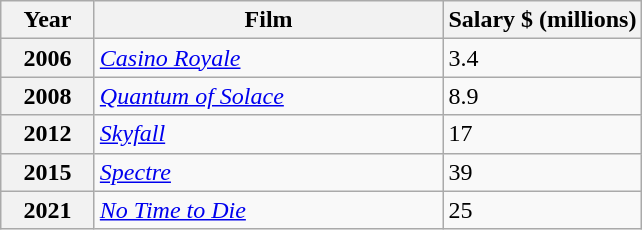<table class="wikitable plainrowheaders sortable" style="margin-right: 0;">
<tr>
<th scope="col" style="vertical-align:top; width:55px;">Year</th>
<th scope="col" style="vertical-align:top; width:225px;">Film</th>
<th scope="col" style="vertical-align:top;">Salary $ (millions)</th>
</tr>
<tr>
<th scope="row">2006</th>
<td><em><a href='#'>Casino Royale</a></em></td>
<td>3.4</td>
</tr>
<tr>
<th scope="row">2008</th>
<td><em><a href='#'>Quantum of Solace</a></em></td>
<td>8.9</td>
</tr>
<tr>
<th scope="row">2012</th>
<td><em><a href='#'>Skyfall</a></em></td>
<td>17</td>
</tr>
<tr>
<th scope="row">2015</th>
<td><em><a href='#'>Spectre</a></em></td>
<td>39</td>
</tr>
<tr>
<th scope="row">2021</th>
<td><em><a href='#'>No Time to Die</a></em></td>
<td>25</td>
</tr>
</table>
